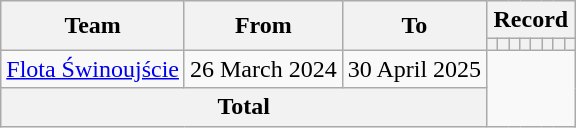<table class="wikitable" style="text-align: center;">
<tr>
<th rowspan="2">Team</th>
<th rowspan="2">From</th>
<th rowspan="2">To</th>
<th colspan="8">Record</th>
</tr>
<tr>
<th></th>
<th></th>
<th></th>
<th></th>
<th></th>
<th></th>
<th></th>
<th></th>
</tr>
<tr>
<td align=left><a href='#'>Flota Świnoujście</a></td>
<td align=left>26 March 2024</td>
<td align=left>30 April 2025<br></td>
</tr>
<tr>
<th colspan="3">Total<br></th>
</tr>
</table>
